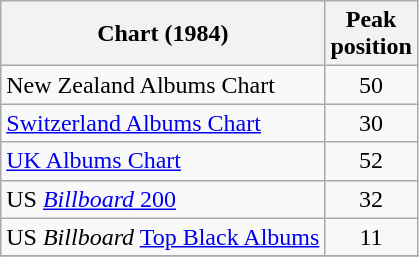<table class="wikitable sortable" border="1">
<tr>
<th>Chart (1984)</th>
<th>Peak<br>position</th>
</tr>
<tr>
<td>New Zealand Albums Chart</td>
<td align="center">50</td>
</tr>
<tr>
<td><a href='#'>Switzerland Albums Chart</a></td>
<td align="center">30</td>
</tr>
<tr>
<td><a href='#'>UK Albums Chart</a></td>
<td align="center">52</td>
</tr>
<tr>
<td>US <a href='#'><em>Billboard</em> 200</a></td>
<td align="center">32</td>
</tr>
<tr>
<td>US <em>Billboard</em> <a href='#'>Top Black Albums</a></td>
<td align="center">11</td>
</tr>
<tr>
</tr>
</table>
